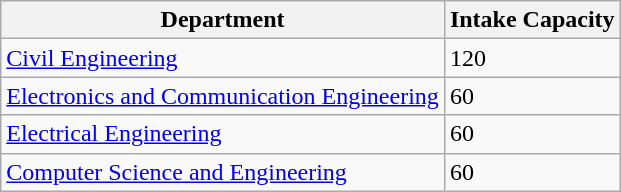<table class="wikitable sortable">
<tr>
<th>Department</th>
<th>Intake Capacity</th>
</tr>
<tr>
<td><a href='#'>Civil Engineering</a></td>
<td>120</td>
</tr>
<tr>
<td><a href='#'>Electronics and Communication Engineering</a></td>
<td>60</td>
</tr>
<tr>
<td><a href='#'>Electrical Engineering</a></td>
<td>60</td>
</tr>
<tr>
<td><a href='#'>Computer Science and Engineering</a></td>
<td>60</td>
</tr>
</table>
